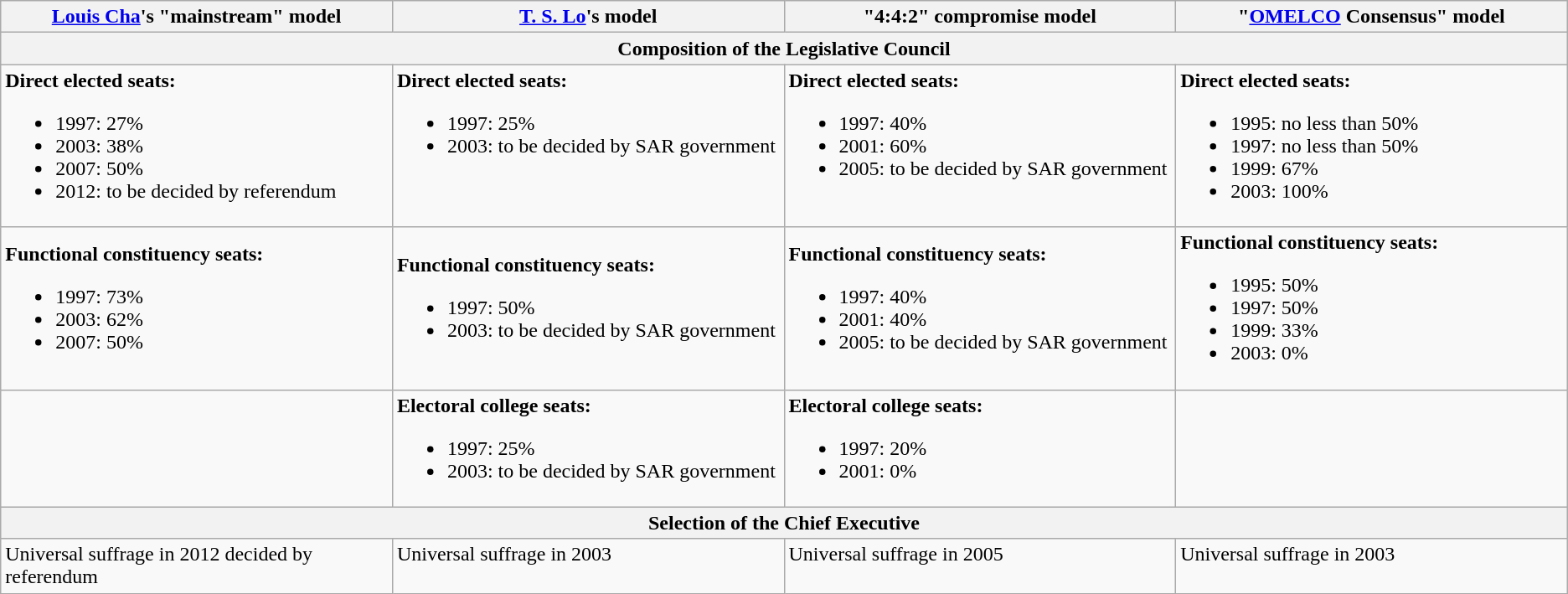<table class="wikitable">
<tr>
<th width=25%><a href='#'>Louis Cha</a>'s "mainstream" model</th>
<th width=25%><a href='#'>T. S. Lo</a>'s model</th>
<th width=25%>"4:4:2" compromise model</th>
<th width=25%>"<a href='#'>OMELCO</a> Consensus" model</th>
</tr>
<tr>
<th colspan=4>Composition of the Legislative Council</th>
</tr>
<tr valign="top">
<td><strong>Direct elected seats:</strong><br><ul><li>1997: 27%</li><li>2003: 38%</li><li>2007: 50%</li><li>2012: to be decided by referendum</li></ul></td>
<td><strong>Direct elected seats:</strong><br><ul><li>1997: 25%</li><li>2003: to be decided by SAR government</li></ul></td>
<td><strong>Direct elected seats:</strong><br><ul><li>1997: 40%</li><li>2001: 60%</li><li>2005: to be decided by SAR government</li></ul></td>
<td><strong>Direct elected seats:</strong><br><ul><li>1995: no less than 50%</li><li>1997: no less than 50%</li><li>1999: 67%</li><li>2003: 100%</li></ul></td>
</tr>
<tr>
<td><strong>Functional constituency seats:</strong><br><ul><li>1997: 73%</li><li>2003: 62%</li><li>2007: 50%</li></ul></td>
<td><strong>Functional constituency seats:</strong><br><ul><li>1997: 50%</li><li>2003: to be decided by SAR government</li></ul></td>
<td><strong>Functional constituency seats:</strong><br><ul><li>1997: 40%</li><li>2001: 40%</li><li>2005: to be decided by SAR government</li></ul></td>
<td><strong>Functional constituency seats:</strong><br><ul><li>1995: 50%</li><li>1997: 50%</li><li>1999: 33%</li><li>2003: 0%</li></ul></td>
</tr>
<tr>
<td></td>
<td><strong>Electoral college seats:</strong><br><ul><li>1997: 25%</li><li>2003: to be decided by SAR government</li></ul></td>
<td><strong>Electoral college seats:</strong><br><ul><li>1997: 20%</li><li>2001: 0%</li></ul></td>
<td></td>
</tr>
<tr>
<th colspan=4>Selection of the Chief Executive</th>
</tr>
<tr valign="top">
<td>Universal suffrage in 2012 decided by referendum</td>
<td>Universal suffrage in 2003</td>
<td>Universal suffrage in 2005</td>
<td>Universal suffrage in 2003</td>
</tr>
</table>
